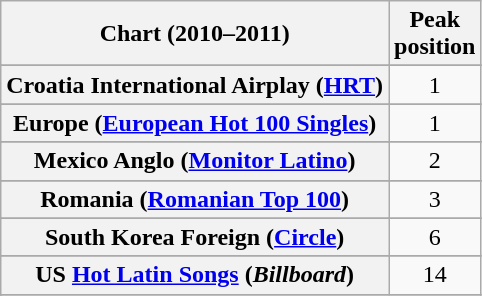<table class="wikitable plainrowheaders sortable" style="text-align:center">
<tr>
<th scope="col">Chart (2010–2011)</th>
<th scope="col">Peak<br>position</th>
</tr>
<tr>
</tr>
<tr>
</tr>
<tr>
</tr>
<tr>
</tr>
<tr>
</tr>
<tr>
</tr>
<tr>
</tr>
<tr>
</tr>
<tr>
</tr>
<tr>
<th scope="row">Croatia International Airplay (<a href='#'>HRT</a>)</th>
<td>1</td>
</tr>
<tr>
</tr>
<tr>
</tr>
<tr>
<th scope="row">Europe (<a href='#'>European Hot 100 Singles</a>)</th>
<td>1</td>
</tr>
<tr>
</tr>
<tr>
</tr>
<tr>
</tr>
<tr>
</tr>
<tr>
</tr>
<tr>
</tr>
<tr>
</tr>
<tr>
</tr>
<tr>
</tr>
<tr>
<th scope="row">Mexico Anglo (<a href='#'>Monitor Latino</a>)</th>
<td>2</td>
</tr>
<tr>
</tr>
<tr>
</tr>
<tr>
</tr>
<tr>
</tr>
<tr>
</tr>
<tr>
</tr>
<tr>
</tr>
<tr>
<th scope="row">Romania (<a href='#'>Romanian Top 100</a>)</th>
<td>3</td>
</tr>
<tr>
</tr>
<tr>
</tr>
<tr>
</tr>
<tr>
</tr>
<tr>
</tr>
<tr>
<th scope="row">South Korea Foreign (<a href='#'>Circle</a>)</th>
<td>6</td>
</tr>
<tr>
</tr>
<tr>
</tr>
<tr>
</tr>
<tr>
</tr>
<tr>
</tr>
<tr>
</tr>
<tr>
</tr>
<tr>
</tr>
<tr>
</tr>
<tr>
<th scope="row">US <a href='#'>Hot Latin Songs</a> (<em>Billboard</em>)</th>
<td>14</td>
</tr>
<tr>
</tr>
<tr>
</tr>
</table>
